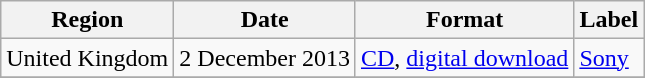<table class=wikitable>
<tr>
<th>Region</th>
<th>Date</th>
<th>Format</th>
<th>Label</th>
</tr>
<tr>
<td>United Kingdom</td>
<td>2 December 2013</td>
<td><a href='#'>CD</a>, <a href='#'>digital download</a></td>
<td><a href='#'>Sony</a></td>
</tr>
<tr>
</tr>
</table>
